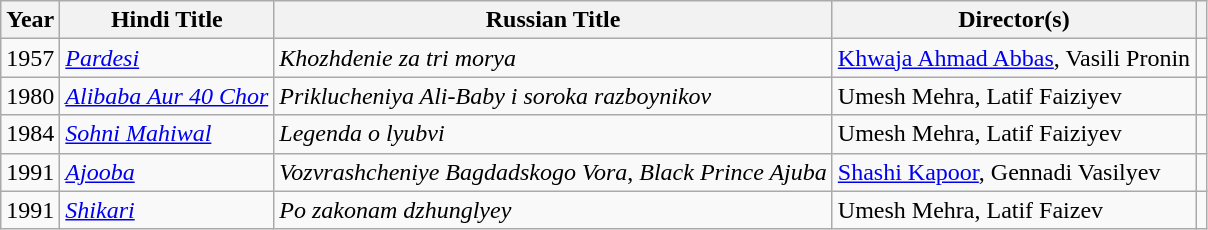<table class="wikitable sortable">
<tr>
<th>Year</th>
<th>Hindi Title</th>
<th>Russian Title</th>
<th>Director(s)</th>
<th class="unsortable"></th>
</tr>
<tr>
<td>1957</td>
<td><em><a href='#'>Pardesi</a></em></td>
<td><em>Khozhdenie za tri morya</em></td>
<td><a href='#'>Khwaja Ahmad Abbas</a>, Vasili Pronin</td>
<td style="text-align:center;"></td>
</tr>
<tr>
<td>1980</td>
<td><em><a href='#'>Alibaba Aur 40 Chor</a></em></td>
<td><em>Priklucheniya Ali-Baby i soroka razboynikov</em></td>
<td>Umesh Mehra, Latif Faiziyev</td>
<td></td>
</tr>
<tr>
<td>1984</td>
<td><em><a href='#'>Sohni Mahiwal</a></em></td>
<td><em>Legenda o lyubvi</em></td>
<td>Umesh Mehra, Latif Faiziyev</td>
<td></td>
</tr>
<tr>
<td>1991</td>
<td><em><a href='#'>Ajooba</a></em></td>
<td><em>Vozvrashcheniye Bagdadskogo Vora</em>, <em>Black Prince Ajuba</em></td>
<td><a href='#'>Shashi Kapoor</a>, Gennadi Vasilyev</td>
<td style="text-align:center;"></td>
</tr>
<tr>
<td>1991</td>
<td><em><a href='#'>Shikari</a></em></td>
<td><em>Po zakonam dzhunglyey</em></td>
<td>Umesh Mehra, Latif Faizev</td>
<td></td>
</tr>
</table>
